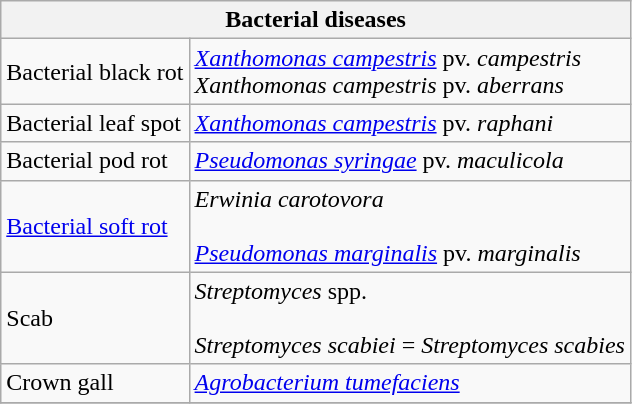<table class="wikitable" style="clear:left">
<tr>
<th colspan=2><strong>Bacterial diseases</strong></th>
</tr>
<tr>
<td>Bacterial black rot</td>
<td><em><a href='#'>Xanthomonas campestris</a></em> pv. <em>campestris</em><br> <em>Xanthomonas campestris</em> pv. <em>aberrans</em></td>
</tr>
<tr>
<td>Bacterial leaf spot</td>
<td><em><a href='#'>Xanthomonas campestris</a></em> pv. <em>raphani</em></td>
</tr>
<tr>
<td>Bacterial pod rot</td>
<td><em><a href='#'>Pseudomonas syringae</a></em> pv. <em>maculicola </em></td>
</tr>
<tr>
<td><a href='#'>Bacterial soft rot</a></td>
<td><em>Erwinia carotovora</em> <br><br><em><a href='#'>Pseudomonas marginalis</a></em> pv. <em>marginalis</em></td>
</tr>
<tr>
<td>Scab</td>
<td><em>Streptomyces</em> spp. <br><br><em>Streptomyces scabiei</em> = <em>Streptomyces scabies</em></td>
</tr>
<tr>
<td>Crown gall</td>
<td><em><a href='#'>Agrobacterium tumefaciens</a></em></td>
</tr>
<tr>
</tr>
</table>
